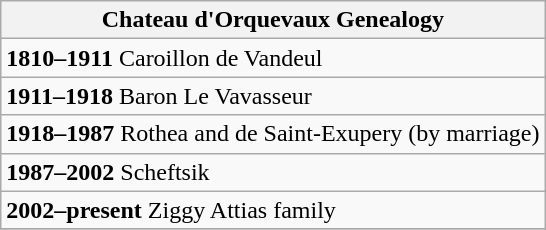<table class="wikitable">
<tr>
<th>Chateau d'Orquevaux Genealogy</th>
</tr>
<tr>
<td><strong>1810–1911</strong> Caroillon de Vandeul</td>
</tr>
<tr>
<td><strong>1911–1918</strong> Baron Le Vavasseur</td>
</tr>
<tr>
<td><strong>1918–1987</strong> Rothea and de Saint-Exupery (by marriage)</td>
</tr>
<tr>
<td><strong>1987–2002</strong> Scheftsik</td>
</tr>
<tr>
<td><strong>2002–present</strong> Ziggy Attias family</td>
</tr>
<tr>
</tr>
</table>
